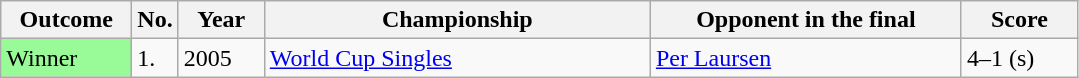<table class="sortable wikitable">
<tr>
<th width="80">Outcome</th>
<th width="20">No.</th>
<th width="50">Year</th>
<th style="width:250px;">Championship</th>
<th style="width:200px;">Opponent in the final</th>
<th width="70">Score</th>
</tr>
<tr>
<td style="background:#98FB98">Winner</td>
<td>1.</td>
<td>2005</td>
<td><a href='#'>World Cup Singles</a></td>
<td> <a href='#'>Per Laursen</a></td>
<td>4–1 (s)</td>
</tr>
</table>
